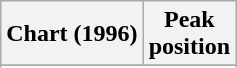<table class="wikitable sortable">
<tr>
<th>Chart (1996)</th>
<th>Peak<br>position</th>
</tr>
<tr>
</tr>
<tr>
</tr>
<tr>
</tr>
<tr>
</tr>
<tr>
</tr>
<tr>
</tr>
<tr>
</tr>
<tr>
</tr>
<tr>
</tr>
<tr>
</tr>
<tr>
</tr>
<tr>
</tr>
<tr>
</tr>
</table>
